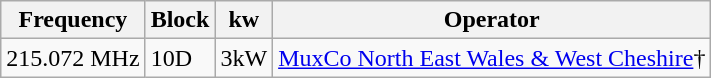<table class="wikitable sortable">
<tr>
<th>Frequency</th>
<th>Block</th>
<th>kw</th>
<th>Operator</th>
</tr>
<tr>
<td>215.072 MHz</td>
<td>10D</td>
<td>3kW</td>
<td><a href='#'>MuxCo North East Wales & West Cheshire</a>†</td>
</tr>
</table>
